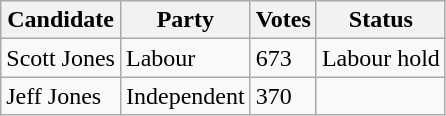<table class="wikitable sortable">
<tr>
<th>Candidate</th>
<th>Party</th>
<th>Votes</th>
<th>Status</th>
</tr>
<tr>
<td>Scott Jones</td>
<td>Labour</td>
<td>673</td>
<td>Labour hold</td>
</tr>
<tr>
<td>Jeff Jones</td>
<td>Independent</td>
<td>370</td>
<td></td>
</tr>
</table>
